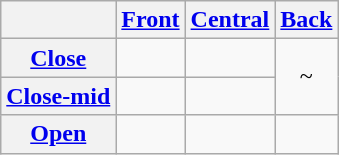<table class="wikitable" style="text-align: center;">
<tr>
<th></th>
<th><a href='#'>Front</a></th>
<th><a href='#'>Central</a></th>
<th><a href='#'>Back</a></th>
</tr>
<tr>
<th><a href='#'>Close</a></th>
<td></td>
<td></td>
<td rowspan="2">~</td>
</tr>
<tr>
<th><a href='#'>Close-mid</a></th>
<td></td>
<td></td>
</tr>
<tr>
<th><a href='#'>Open</a></th>
<td></td>
<td></td>
<td></td>
</tr>
</table>
